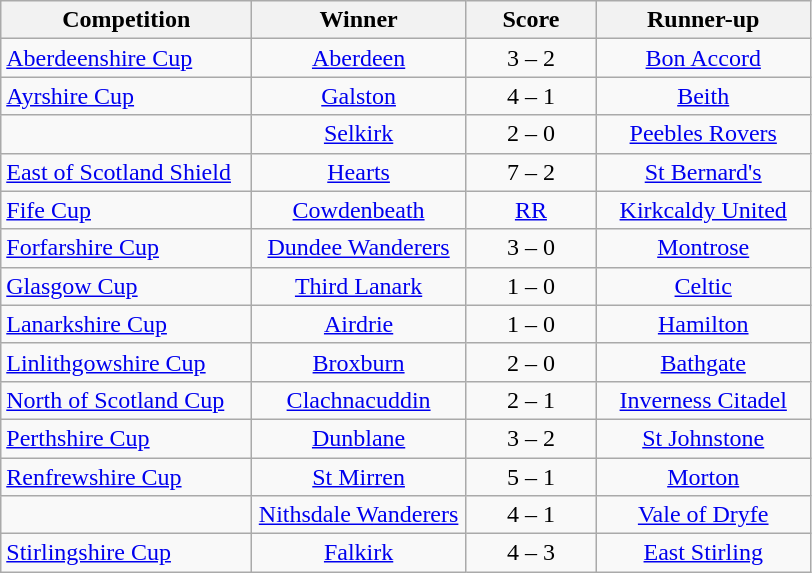<table class="wikitable" style="text-align: center;">
<tr>
<th width=160>Competition</th>
<th width=135>Winner</th>
<th width=80>Score</th>
<th width=135>Runner-up</th>
</tr>
<tr>
<td align=left><a href='#'>Aberdeenshire Cup</a></td>
<td><a href='#'>Aberdeen</a></td>
<td>3 – 2</td>
<td><a href='#'>Bon Accord</a></td>
</tr>
<tr>
<td align=left><a href='#'>Ayrshire Cup</a></td>
<td><a href='#'>Galston</a></td>
<td>4 – 1</td>
<td><a href='#'>Beith</a></td>
</tr>
<tr>
<td align=left></td>
<td><a href='#'>Selkirk</a></td>
<td>2 – 0</td>
<td><a href='#'>Peebles Rovers</a></td>
</tr>
<tr>
<td align=left><a href='#'>East of Scotland Shield</a></td>
<td><a href='#'>Hearts</a></td>
<td>7 – 2</td>
<td><a href='#'>St Bernard's</a></td>
</tr>
<tr>
<td align=left><a href='#'>Fife Cup</a></td>
<td><a href='#'>Cowdenbeath</a></td>
<td><a href='#'>RR</a></td>
<td><a href='#'>Kirkcaldy United</a></td>
</tr>
<tr>
<td align=left><a href='#'>Forfarshire Cup</a></td>
<td><a href='#'>Dundee Wanderers</a></td>
<td>3 – 0</td>
<td><a href='#'>Montrose</a></td>
</tr>
<tr>
<td align=left><a href='#'>Glasgow Cup</a></td>
<td><a href='#'>Third Lanark</a></td>
<td>1 – 0</td>
<td><a href='#'>Celtic</a></td>
</tr>
<tr>
<td align=left><a href='#'>Lanarkshire Cup</a></td>
<td><a href='#'>Airdrie</a></td>
<td>1 – 0</td>
<td><a href='#'>Hamilton</a></td>
</tr>
<tr>
<td align=left><a href='#'>Linlithgowshire Cup</a></td>
<td><a href='#'>Broxburn</a></td>
<td>2 – 0</td>
<td><a href='#'>Bathgate</a></td>
</tr>
<tr>
<td align=left><a href='#'>North of Scotland Cup</a></td>
<td><a href='#'>Clachnacuddin</a></td>
<td>2 – 1</td>
<td><a href='#'>Inverness Citadel</a></td>
</tr>
<tr>
<td align=left><a href='#'>Perthshire Cup</a></td>
<td><a href='#'>Dunblane</a></td>
<td>3 – 2</td>
<td><a href='#'>St Johnstone</a></td>
</tr>
<tr>
<td align=left><a href='#'>Renfrewshire Cup</a></td>
<td><a href='#'>St Mirren</a></td>
<td>5 – 1</td>
<td><a href='#'>Morton</a></td>
</tr>
<tr>
<td align=left></td>
<td><a href='#'>Nithsdale Wanderers</a></td>
<td>4 – 1</td>
<td><a href='#'>Vale of Dryfe</a></td>
</tr>
<tr>
<td align=left><a href='#'>Stirlingshire Cup</a></td>
<td><a href='#'>Falkirk</a></td>
<td>4 – 3</td>
<td><a href='#'>East Stirling</a></td>
</tr>
</table>
